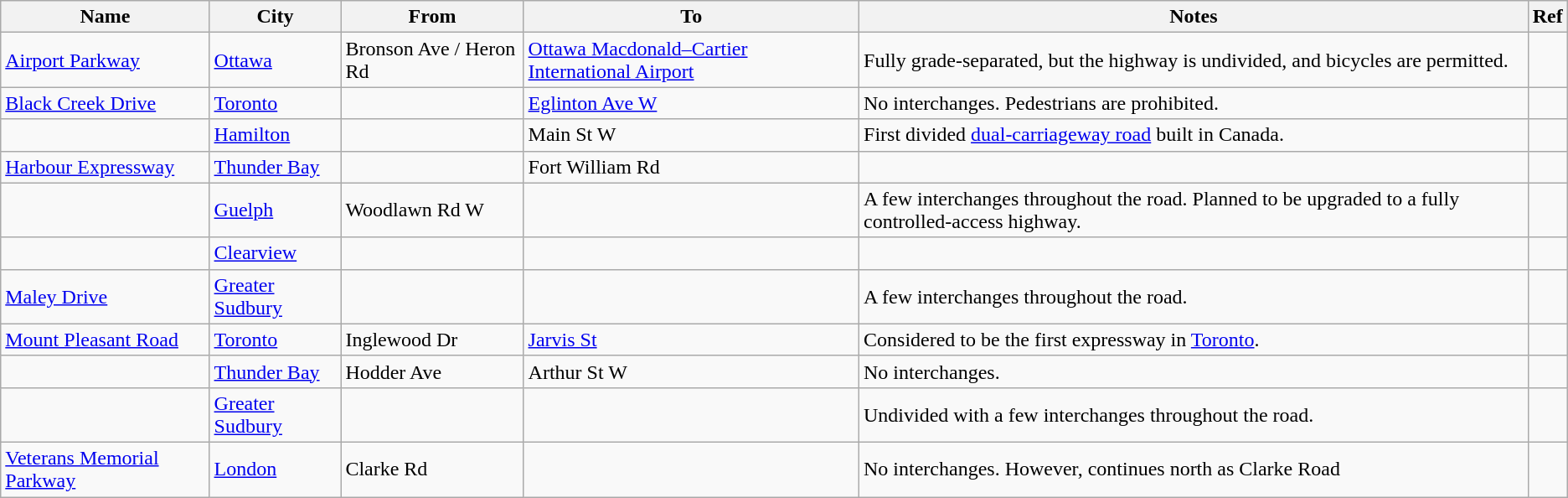<table class="wikitable sortable">
<tr>
<th>Name</th>
<th>City</th>
<th>From</th>
<th>To</th>
<th>Notes</th>
<th>Ref</th>
</tr>
<tr>
<td><a href='#'>Airport Parkway</a></td>
<td><a href='#'>Ottawa</a></td>
<td>Bronson Ave / Heron Rd</td>
<td><a href='#'>Ottawa Macdonald–Cartier International Airport</a></td>
<td>Fully grade-separated, but the highway is undivided, and bicycles are permitted.</td>
<td></td>
</tr>
<tr>
<td><a href='#'>Black Creek Drive</a></td>
<td><a href='#'>Toronto</a></td>
<td></td>
<td><a href='#'>Eglinton Ave W</a></td>
<td>No interchanges. Pedestrians are prohibited.</td>
<td></td>
</tr>
<tr>
<td></td>
<td><a href='#'>Hamilton</a></td>
<td></td>
<td>Main St W</td>
<td>First divided <a href='#'>dual-carriageway road</a> built in Canada.</td>
<td></td>
</tr>
<tr>
<td><a href='#'>Harbour Expressway</a></td>
<td><a href='#'>Thunder Bay</a></td>
<td></td>
<td>Fort William Rd</td>
<td></td>
<td></td>
</tr>
<tr>
<td></td>
<td><a href='#'>Guelph</a></td>
<td>Woodlawn Rd W</td>
<td></td>
<td>A few interchanges throughout the road. Planned to be upgraded to a fully controlled-access highway.</td>
<td></td>
</tr>
<tr>
<td></td>
<td><a href='#'>Clearview</a></td>
<td></td>
<td></td>
<td></td>
<td></td>
</tr>
<tr>
<td><a href='#'>Maley Drive</a></td>
<td><a href='#'>Greater Sudbury</a></td>
<td></td>
<td></td>
<td>A few interchanges throughout the road.</td>
<td></td>
</tr>
<tr>
<td><a href='#'>Mount Pleasant Road</a></td>
<td><a href='#'>Toronto</a></td>
<td>Inglewood Dr</td>
<td><a href='#'>Jarvis St</a></td>
<td>Considered to be the first expressway in <a href='#'>Toronto</a>.</td>
<td></td>
</tr>
<tr>
<td></td>
<td><a href='#'>Thunder Bay</a></td>
<td>Hodder Ave</td>
<td>Arthur St W</td>
<td>No interchanges.</td>
<td></td>
</tr>
<tr>
<td></td>
<td><a href='#'>Greater Sudbury</a></td>
<td></td>
<td></td>
<td>Undivided with a few interchanges throughout the road.</td>
<td></td>
</tr>
<tr>
<td><a href='#'>Veterans Memorial Parkway</a></td>
<td><a href='#'>London</a></td>
<td>Clarke Rd</td>
<td></td>
<td>No interchanges. However, continues north as Clarke Road</td>
<td></td>
</tr>
</table>
